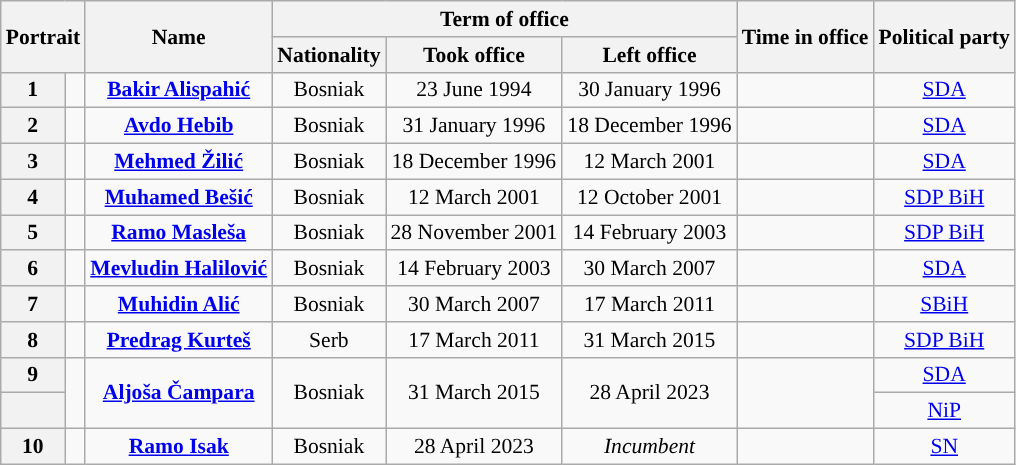<table class="wikitable sortable" style="text-align: center;font-size:90%; border:1px #AAAAFF solid">
<tr>
<th rowspan=2 colspan=2>Portrait</th>
<th rowspan=2>Name<br></th>
<th colspan=3>Term of office</th>
<th rowspan=2>Time in office</th>
<th rowspan=2>Political party</th>
</tr>
<tr>
<th>Nationality</th>
<th>Took office</th>
<th>Left office</th>
</tr>
<tr>
<th style="background:">1</th>
<td></td>
<td><strong><a href='#'>Bakir Alispahić</a></strong><br></td>
<td>Bosniak</td>
<td>23 June 1994</td>
<td>30 January 1996</td>
<td></td>
<td><a href='#'>SDA</a></td>
</tr>
<tr>
<th style="background:">2</th>
<td></td>
<td><strong><a href='#'>Avdo Hebib</a></strong></td>
<td>Bosniak</td>
<td>31 January 1996</td>
<td>18 December 1996</td>
<td></td>
<td><a href='#'>SDA</a></td>
</tr>
<tr>
<th style="background:">3</th>
<td></td>
<td><strong><a href='#'>Mehmed Žilić</a></strong><br></td>
<td>Bosniak</td>
<td>18 December 1996</td>
<td>12 March 2001</td>
<td></td>
<td><a href='#'>SDA</a></td>
</tr>
<tr>
<th style="background:">4</th>
<td></td>
<td><strong><a href='#'>Muhamed Bešić</a></strong><br></td>
<td>Bosniak</td>
<td>12 March 2001</td>
<td>12 October 2001</td>
<td></td>
<td><a href='#'>SDP BiH</a></td>
</tr>
<tr>
<th style="background:">5</th>
<td></td>
<td><strong><a href='#'>Ramo Masleša</a></strong></td>
<td>Bosniak</td>
<td>28 November 2001</td>
<td>14 February 2003</td>
<td></td>
<td><a href='#'>SDP BiH</a></td>
</tr>
<tr>
<th style="background:">6</th>
<td></td>
<td><strong><a href='#'>Mevludin Halilović</a></strong><br></td>
<td>Bosniak</td>
<td>14 February 2003</td>
<td>30 March 2007</td>
<td></td>
<td><a href='#'>SDA</a></td>
</tr>
<tr>
<th style="background:">7</th>
<td></td>
<td><strong><a href='#'>Muhidin Alić</a></strong><br></td>
<td>Bosniak</td>
<td>30 March 2007</td>
<td>17 March 2011</td>
<td></td>
<td><a href='#'>SBiH</a></td>
</tr>
<tr>
<th style="background:">8</th>
<td></td>
<td><strong><a href='#'>Predrag Kurteš</a></strong><br></td>
<td>Serb</td>
<td>17 March 2011</td>
<td>31 March 2015</td>
<td></td>
<td><a href='#'>SDP BiH</a></td>
</tr>
<tr>
<th style="background:">9</th>
<td rowspan=2></td>
<td rowspan=2><strong><a href='#'>Aljoša Čampara</a></strong><br></td>
<td rowspan=2>Bosniak</td>
<td rowspan=2>31 March 2015</td>
<td rowspan=2>28 April 2023</td>
<td rowspan=2></td>
<td><a href='#'>SDA</a><br></td>
</tr>
<tr>
<th style="background:"></th>
<td><a href='#'>NiP</a><br></td>
</tr>
<tr>
<th style="background:">10</th>
<td></td>
<td><strong><a href='#'>Ramo Isak</a></strong><br></td>
<td>Bosniak</td>
<td>28 April 2023</td>
<td><em>Incumbent</em></td>
<td></td>
<td><a href='#'>SN</a></td>
</tr>
</table>
